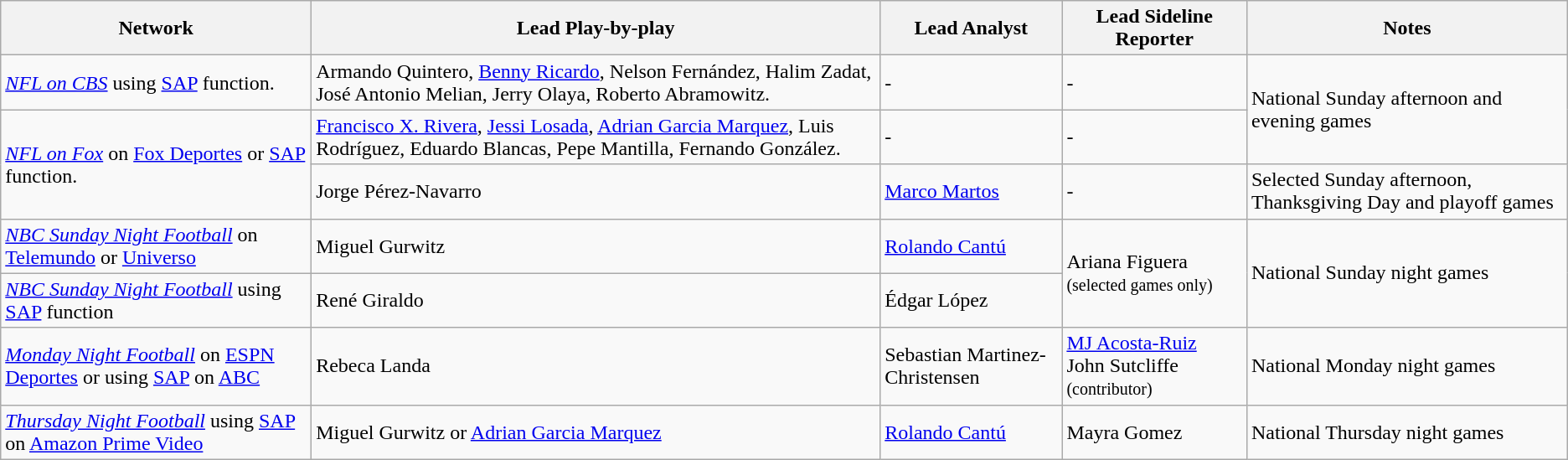<table class="wikitable">
<tr>
<th>Network</th>
<th>Lead Play-by-play</th>
<th>Lead Analyst</th>
<th>Lead Sideline Reporter</th>
<th>Notes</th>
</tr>
<tr>
<td><em><a href='#'>NFL on CBS</a></em> using <a href='#'>SAP</a> function.</td>
<td>Armando Quintero, <a href='#'>Benny Ricardo</a>, Nelson Fernández, Halim Zadat, José Antonio Melian, Jerry Olaya, Roberto Abramowitz.</td>
<td>-</td>
<td>-</td>
<td rowspan=2>National Sunday afternoon and evening games</td>
</tr>
<tr>
<td rowspan="2"><em><a href='#'>NFL on Fox</a></em> on <a href='#'>Fox Deportes</a> or <a href='#'>SAP</a> function.</td>
<td><a href='#'>Francisco X. Rivera</a>, <a href='#'>Jessi Losada</a>, <a href='#'>Adrian Garcia Marquez</a>, Luis Rodríguez, Eduardo Blancas, Pepe Mantilla, Fernando González.</td>
<td>-</td>
<td>-</td>
</tr>
<tr>
<td>Jorge Pérez-Navarro</td>
<td><a href='#'>Marco Martos</a></td>
<td>-</td>
<td>Selected Sunday afternoon, Thanksgiving Day and playoff games</td>
</tr>
<tr>
<td><em><a href='#'>NBC Sunday Night Football</a></em> on <a href='#'>Telemundo</a> or <a href='#'>Universo</a></td>
<td>Miguel Gurwitz</td>
<td><a href='#'>Rolando Cantú</a></td>
<td rowspan="2">Ariana Figuera <small>(selected games only)</small></td>
<td rowspan="2">National Sunday night games</td>
</tr>
<tr>
<td><em><a href='#'>NBC Sunday Night Football</a></em> using <a href='#'>SAP</a> function</td>
<td>René Giraldo</td>
<td>Édgar López</td>
</tr>
<tr>
<td><em><a href='#'>Monday Night Football</a></em> on <a href='#'>ESPN Deportes</a> or using <a href='#'>SAP</a> on <a href='#'>ABC</a></td>
<td>Rebeca Landa</td>
<td>Sebastian Martinez-Christensen</td>
<td><a href='#'>MJ Acosta-Ruiz</a><br>John Sutcliffe <small>(contributor)</small></td>
<td>National Monday night games</td>
</tr>
<tr>
<td><em><a href='#'>Thursday Night Football</a></em> using <a href='#'>SAP</a> on <a href='#'>Amazon Prime Video</a></td>
<td>Miguel Gurwitz or <a href='#'>Adrian Garcia Marquez</a></td>
<td><a href='#'>Rolando Cantú</a></td>
<td>Mayra Gomez</td>
<td>National Thursday night games</td>
</tr>
</table>
